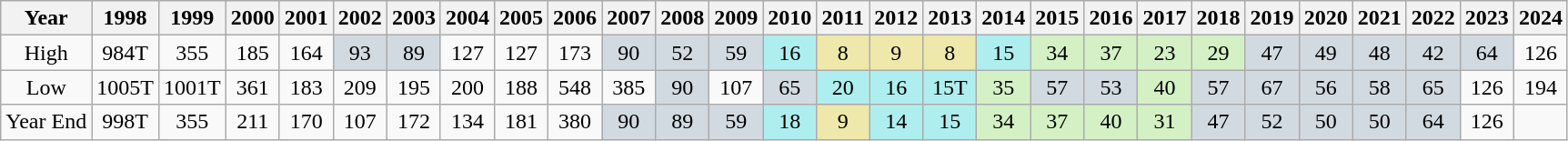<table class=wikitable style=text-align:center;>
<tr>
<th>Year</th>
<th>1998</th>
<th>1999</th>
<th>2000</th>
<th>2001</th>
<th>2002</th>
<th>2003</th>
<th>2004</th>
<th>2005</th>
<th>2006</th>
<th>2007</th>
<th>2008</th>
<th>2009</th>
<th>2010</th>
<th>2011</th>
<th>2012</th>
<th>2013</th>
<th>2014</th>
<th>2015</th>
<th>2016</th>
<th>2017</th>
<th>2018</th>
<th>2019</th>
<th>2020</th>
<th>2021</th>
<th>2022</th>
<th>2023</th>
<th>2024</th>
</tr>
<tr>
<td>High</td>
<td>984T</td>
<td>355</td>
<td>185</td>
<td>164</td>
<td style="background:#d2dae1">93</td>
<td style="background:#d2dae1">89</td>
<td>127</td>
<td>127</td>
<td>173</td>
<td style="background:#d2dae1">90</td>
<td style="background:#d2dae1">52</td>
<td style="background:#d2dae1">59</td>
<td style="background:#afeeee">16</td>
<td style="background:#eee8aa">8</td>
<td style="background:#eee8aa">9</td>
<td style="background:#eee8aa">8</td>
<td style="background:#afeeee">15</td>
<td style="background:#d4f1c5">34</td>
<td style="background:#d4f1c5">37</td>
<td style="background:#d4f1c5">23</td>
<td style="background:#d4f1c5">29</td>
<td style="background:#d2dae1">47</td>
<td style="background:#d2dae1">49</td>
<td style="background:#d2dae1">48</td>
<td style="background:#d2dae1">42</td>
<td style="background:#d2dae1">64</td>
<td>126</td>
</tr>
<tr>
<td>Low</td>
<td>1005T</td>
<td>1001T</td>
<td>361</td>
<td>183</td>
<td>209</td>
<td>195</td>
<td>200</td>
<td>188</td>
<td>548</td>
<td>385</td>
<td style="background:#d2dae1">90</td>
<td>107</td>
<td style="background:#d2dae1">65</td>
<td style="background:#afeeee">20</td>
<td style="background:#afeeee">16</td>
<td style="background:#afeeee">15T</td>
<td style="background:#d4f1c5">35</td>
<td style="background:#d2dae1">57</td>
<td style="background:#d2dae1">53</td>
<td style="background:#d4f1c5">40</td>
<td style="background:#d2dae1">57</td>
<td style="background:#d2dae1">67</td>
<td style="background:#d2dae1">56</td>
<td style="background:#d2dae1">58</td>
<td style="background:#d2dae1">65</td>
<td>126</td>
<td>194</td>
</tr>
<tr>
<td>Year End</td>
<td>998T</td>
<td>355</td>
<td>211</td>
<td>170</td>
<td>107</td>
<td>172</td>
<td>134</td>
<td>181</td>
<td>380</td>
<td style="background:#d2dae1">90</td>
<td style="background:#d2dae1">89</td>
<td style="background:#d2dae1">59</td>
<td style="background:#afeeee">18</td>
<td style=background:#EEE8AA>9</td>
<td style="background:#afeeee">14</td>
<td style="background:#afeeee">15</td>
<td style="background:#d4f1c5">34</td>
<td style="background:#d4f1c5">37</td>
<td style="background:#d4f1c5">40</td>
<td style="background:#d4f1c5">31</td>
<td style="background:#d2dae1">47</td>
<td style="background:#d2dae1">52</td>
<td style="background:#d2dae1">50</td>
<td style="background:#d2dae1">50</td>
<td style="background:#d2dae1">64</td>
<td>126</td>
<td></td>
</tr>
</table>
